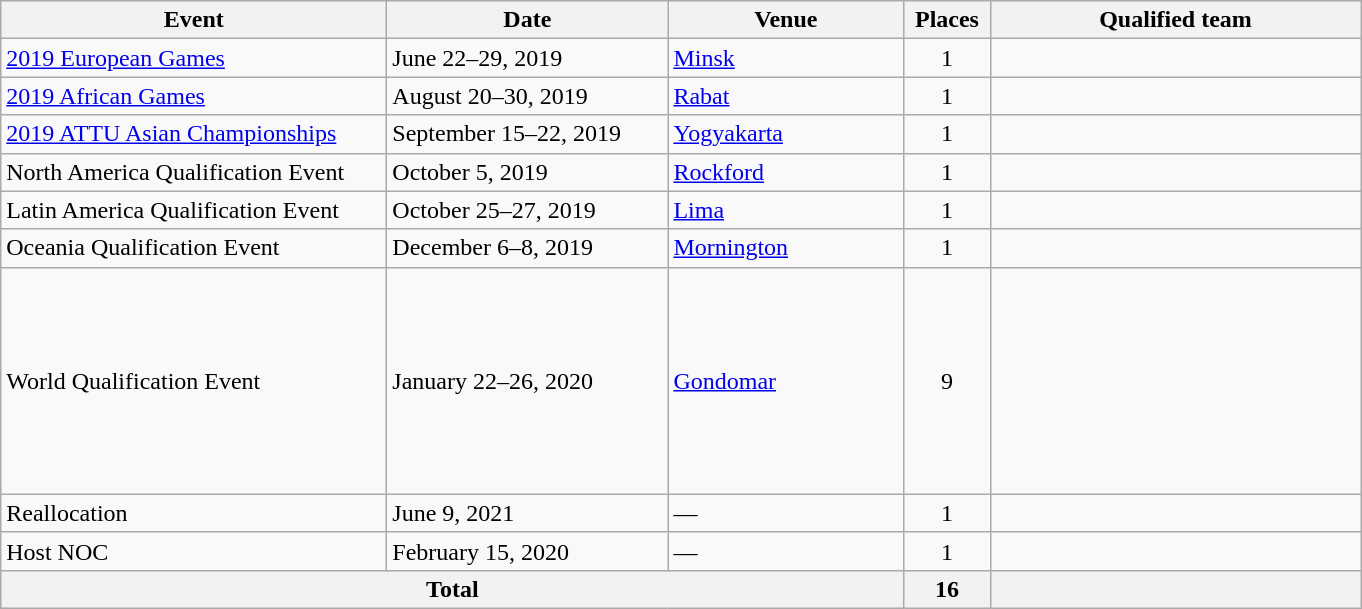<table class="wikitable" style="text-align:left; font-size:100%">
<tr>
<th width=250>Event</th>
<th width=180>Date</th>
<th width=150>Venue</th>
<th width=50>Places</th>
<th width=240>Qualified team</th>
</tr>
<tr>
<td><a href='#'>2019 European Games</a></td>
<td>June 22–29, 2019</td>
<td> <a href='#'>Minsk</a></td>
<td align=center>1</td>
<td></td>
</tr>
<tr>
<td><a href='#'>2019 African Games</a></td>
<td>August 20–30, 2019</td>
<td> <a href='#'>Rabat</a></td>
<td align=center>1</td>
<td></td>
</tr>
<tr>
<td><a href='#'>2019 ATTU Asian Championships</a></td>
<td>September 15–22, 2019</td>
<td> <a href='#'>Yogyakarta</a></td>
<td align=center>1</td>
<td></td>
</tr>
<tr>
<td>North America Qualification Event</td>
<td>October 5, 2019</td>
<td> <a href='#'>Rockford</a></td>
<td align=center>1</td>
<td></td>
</tr>
<tr>
<td>Latin America Qualification Event</td>
<td>October 25–27, 2019</td>
<td> <a href='#'>Lima</a></td>
<td align=center>1</td>
<td></td>
</tr>
<tr>
<td>Oceania Qualification Event</td>
<td>December 6–8, 2019</td>
<td> <a href='#'>Mornington</a></td>
<td align=center>1</td>
<td></td>
</tr>
<tr>
<td>World Qualification Event</td>
<td>January 22–26, 2020</td>
<td> <a href='#'>Gondomar</a></td>
<td align=center>9</td>
<td><br><br><br><s><br></s><br><br><br><br></td>
</tr>
<tr>
<td>Reallocation</td>
<td>June 9, 2021</td>
<td>—</td>
<td align=center>1</td>
<td></td>
</tr>
<tr>
<td>Host NOC</td>
<td>February 15, 2020</td>
<td>—</td>
<td align=center>1</td>
<td></td>
</tr>
<tr>
<th colspan=3>Total</th>
<th>16</th>
<th></th>
</tr>
</table>
